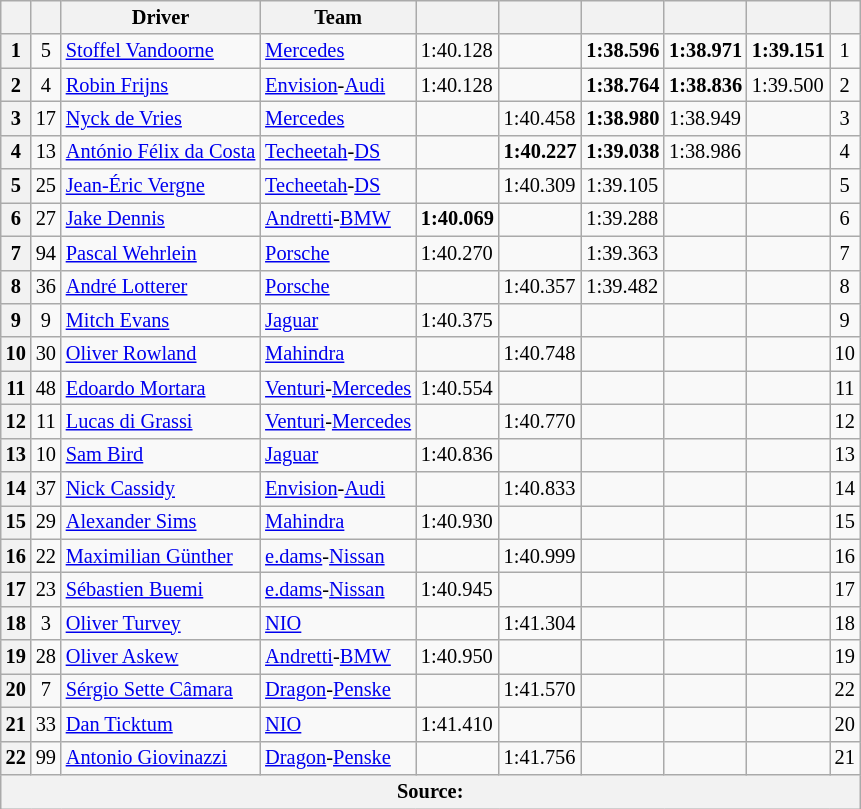<table class="wikitable sortable" style="font-size: 85%">
<tr>
<th scope="col"></th>
<th scope="col"></th>
<th scope="col">Driver</th>
<th scope="col">Team</th>
<th scope="col"></th>
<th scope="col"></th>
<th scope="col"></th>
<th scope="col"></th>
<th scope="col"></th>
<th scope="col"></th>
</tr>
<tr>
<th scope="row">1</th>
<td align="center">5</td>
<td data-sort-value="VAN"> <a href='#'>Stoffel Vandoorne</a></td>
<td><a href='#'>Mercedes</a></td>
<td>1:40.128</td>
<td></td>
<td><strong>1:38.596</strong></td>
<td><strong>1:38.971</strong></td>
<td><strong>1:39.151</strong></td>
<td align="center">1</td>
</tr>
<tr>
<th scope="row">2</th>
<td align="center">4</td>
<td data-sort-value="FRI"> <a href='#'>Robin Frijns</a></td>
<td><a href='#'>Envision</a>-<a href='#'>Audi</a></td>
<td>1:40.128</td>
<td></td>
<td><strong>1:38.764</strong></td>
<td><strong>1:38.836</strong></td>
<td>1:39.500</td>
<td align="center">2</td>
</tr>
<tr>
<th scope="row">3</th>
<td align="center">17</td>
<td data-sort-value="DEV"> <a href='#'>Nyck de Vries</a></td>
<td><a href='#'>Mercedes</a></td>
<td></td>
<td>1:40.458</td>
<td><strong>1:38.980</strong></td>
<td>1:38.949</td>
<td></td>
<td align="center">3</td>
</tr>
<tr>
<th scope="row">4</th>
<td align="center">13</td>
<td data-sort-value="DAC"> <a href='#'>António Félix da Costa</a></td>
<td><a href='#'>Techeetah</a>-<a href='#'>DS</a></td>
<td></td>
<td><strong>1:40.227</strong></td>
<td><strong>1:39.038</strong></td>
<td>1:38.986</td>
<td></td>
<td align="center">4</td>
</tr>
<tr>
<th scope="row">5</th>
<td align="center">25</td>
<td data-sort-value="JEV"> <a href='#'>Jean-Éric Vergne</a></td>
<td><a href='#'>Techeetah</a>-<a href='#'>DS</a></td>
<td></td>
<td>1:40.309</td>
<td>1:39.105</td>
<td></td>
<td></td>
<td align="center">5</td>
</tr>
<tr>
<th scope="row">6</th>
<td align="center">27</td>
<td data-sort-value="DEN"> <a href='#'>Jake Dennis</a></td>
<td><a href='#'>Andretti</a>-<a href='#'>BMW</a></td>
<td><strong>1:40.069</strong></td>
<td></td>
<td>1:39.288</td>
<td></td>
<td></td>
<td align="center">6</td>
</tr>
<tr>
<th scope="row">7</th>
<td align="center">94</td>
<td data-sort-value="WEH"> <a href='#'>Pascal Wehrlein</a></td>
<td><a href='#'>Porsche</a></td>
<td>1:40.270</td>
<td></td>
<td>1:39.363</td>
<td></td>
<td></td>
<td align="center">7</td>
</tr>
<tr>
<th scope="row">8</th>
<td align="center">36</td>
<td data-sort-value="LOT"> <a href='#'>André Lotterer</a></td>
<td><a href='#'>Porsche</a></td>
<td></td>
<td>1:40.357</td>
<td>1:39.482</td>
<td></td>
<td></td>
<td align="center">8</td>
</tr>
<tr>
<th scope="row">9</th>
<td align="center">9</td>
<td data-sort-value="EVA"> <a href='#'>Mitch Evans</a></td>
<td><a href='#'>Jaguar</a></td>
<td>1:40.375</td>
<td></td>
<td></td>
<td></td>
<td></td>
<td align="center">9</td>
</tr>
<tr>
<th scope="row">10</th>
<td align="center">30</td>
<td data-sort-value="ROW"> <a href='#'>Oliver Rowland</a></td>
<td><a href='#'>Mahindra</a></td>
<td></td>
<td>1:40.748</td>
<td></td>
<td></td>
<td></td>
<td align="center">10</td>
</tr>
<tr>
<th scope="row">11</th>
<td align="center">48</td>
<td data-sort-value="MOR"> <a href='#'>Edoardo Mortara</a></td>
<td><a href='#'>Venturi</a>-<a href='#'>Mercedes</a></td>
<td>1:40.554</td>
<td></td>
<td></td>
<td></td>
<td></td>
<td align="center">11</td>
</tr>
<tr>
<th scope="row">12</th>
<td align="center">11</td>
<td data-sort-value="DIG"> <a href='#'>Lucas di Grassi</a></td>
<td><a href='#'>Venturi</a>-<a href='#'>Mercedes</a></td>
<td></td>
<td>1:40.770</td>
<td></td>
<td></td>
<td></td>
<td align="center">12</td>
</tr>
<tr>
<th scope="row">13</th>
<td align="center">10</td>
<td data-sort-value="BIR"> <a href='#'>Sam Bird</a></td>
<td><a href='#'>Jaguar</a></td>
<td>1:40.836</td>
<td></td>
<td></td>
<td></td>
<td></td>
<td align="center">13</td>
</tr>
<tr>
<th scope="row">14</th>
<td align="center">37</td>
<td data-sort-value="CAS"> <a href='#'>Nick Cassidy</a></td>
<td><a href='#'>Envision</a>-<a href='#'>Audi</a></td>
<td></td>
<td>1:40.833</td>
<td></td>
<td></td>
<td></td>
<td align="center">14</td>
</tr>
<tr>
<th scope="row">15</th>
<td align="center">29</td>
<td data-sort-value="SIM"> <a href='#'>Alexander Sims</a></td>
<td><a href='#'>Mahindra</a></td>
<td>1:40.930</td>
<td></td>
<td></td>
<td></td>
<td></td>
<td align="center">15</td>
</tr>
<tr>
<th scope="row">16</th>
<td align="center">22</td>
<td data-sort-value="GUE"> <a href='#'>Maximilian Günther</a></td>
<td><a href='#'>e.dams</a>-<a href='#'>Nissan</a></td>
<td></td>
<td>1:40.999</td>
<td></td>
<td></td>
<td></td>
<td align="center">16</td>
</tr>
<tr>
<th scope="row">17</th>
<td align="center">23</td>
<td data-sort-value="BUE"> <a href='#'>Sébastien Buemi</a></td>
<td><a href='#'>e.dams</a>-<a href='#'>Nissan</a></td>
<td>1:40.945</td>
<td></td>
<td></td>
<td></td>
<td></td>
<td align="center">17</td>
</tr>
<tr>
<th scope="row">18</th>
<td align="center">3</td>
<td data-sort-value="TUR"> <a href='#'>Oliver Turvey</a></td>
<td><a href='#'>NIO</a></td>
<td></td>
<td>1:41.304</td>
<td></td>
<td></td>
<td></td>
<td align="center">18</td>
</tr>
<tr>
<th scope="row">19</th>
<td align="center">28</td>
<td data-sort-value="ASK"> <a href='#'>Oliver Askew</a></td>
<td><a href='#'>Andretti</a>-<a href='#'>BMW</a></td>
<td>1:40.950</td>
<td></td>
<td></td>
<td></td>
<td></td>
<td align="center">19</td>
</tr>
<tr>
<th scope="row">20</th>
<td align="center">7</td>
<td data-sort-value="SET"> <a href='#'>Sérgio Sette Câmara</a></td>
<td><a href='#'>Dragon</a>-<a href='#'>Penske</a></td>
<td></td>
<td>1:41.570</td>
<td></td>
<td></td>
<td></td>
<td align="center">22</td>
</tr>
<tr>
<th scope="row">21</th>
<td align="center">33</td>
<td data-sort-value="TIC"> <a href='#'>Dan Ticktum</a></td>
<td><a href='#'>NIO</a></td>
<td>1:41.410</td>
<td></td>
<td></td>
<td></td>
<td></td>
<td align="center">20</td>
</tr>
<tr>
<th scope="row">22</th>
<td align="center">99</td>
<td data-sort-value="GIO"> <a href='#'>Antonio Giovinazzi</a></td>
<td><a href='#'>Dragon</a>-<a href='#'>Penske</a></td>
<td></td>
<td>1:41.756</td>
<td></td>
<td></td>
<td></td>
<td align="center">21</td>
</tr>
<tr>
<th colspan="10">Source:</th>
</tr>
</table>
